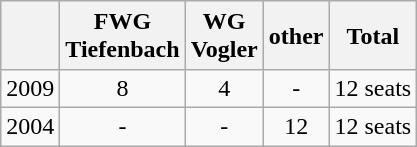<table class="wikitable" style="text-align:center">
<tr style="line-height:1.2">
<th> </th>
<th>FWG<br>Tiefenbach</th>
<th>WG<br>Vogler</th>
<th>other</th>
<th>Total</th>
</tr>
<tr>
<td>2009</td>
<td>8</td>
<td>4</td>
<td>-</td>
<td>12 seats</td>
</tr>
<tr>
<td>2004</td>
<td>-</td>
<td>-</td>
<td>12</td>
<td>12 seats</td>
</tr>
</table>
